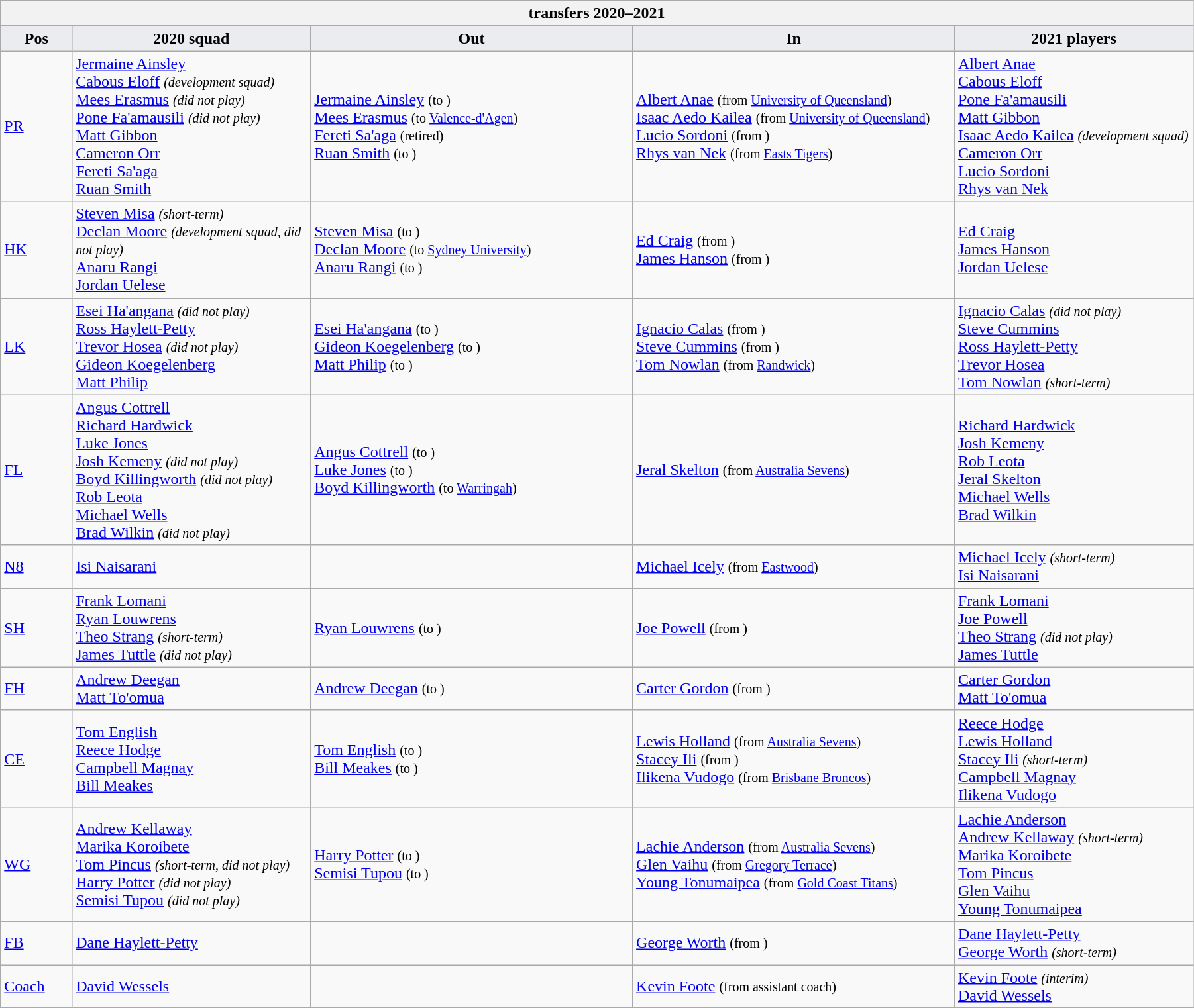<table class="wikitable" style="text-align: left; width:95%">
<tr>
<th colspan="100%"> transfers 2020–2021</th>
</tr>
<tr>
<th style="background:#ebecf0; width:6%;">Pos</th>
<th style="background:#ebecf0; width:20%;">2020 squad</th>
<th style="background:#ebecf0; width:27%;">Out</th>
<th style="background:#ebecf0; width:27%;">In</th>
<th style="background:#ebecf0; width:20%;">2021 players</th>
</tr>
<tr>
<td><a href='#'>PR</a></td>
<td> <a href='#'>Jermaine Ainsley</a> <br> <a href='#'>Cabous Eloff</a> <small><em>(development squad)</em></small> <br> <a href='#'>Mees Erasmus</a> <small><em>(did not play)</em></small> <br> <a href='#'>Pone Fa'amausili</a> <small><em>(did not play)</em></small> <br> <a href='#'>Matt Gibbon</a> <br> <a href='#'>Cameron Orr</a> <br> <a href='#'>Fereti Sa'aga</a> <br> <a href='#'>Ruan Smith</a></td>
<td>  <a href='#'>Jermaine Ainsley</a> <small>(to )</small> <br>  <a href='#'>Mees Erasmus</a> <small>(to  <a href='#'>Valence-d'Agen</a>)</small> <br>  <a href='#'>Fereti Sa'aga</a> <small>(retired)</small> <br>  <a href='#'>Ruan Smith</a> <small>(to )</small></td>
<td>  <a href='#'>Albert Anae</a> <small>(from <a href='#'>University of Queensland</a>)</small> <br>  <a href='#'>Isaac Aedo Kailea</a> <small>(from <a href='#'>University of Queensland</a>)</small> <br>  <a href='#'>Lucio Sordoni</a> <small>(from )</small> <br>  <a href='#'>Rhys van Nek</a> <small>(from <a href='#'>Easts Tigers</a>)</small></td>
<td> <a href='#'>Albert Anae</a> <br> <a href='#'>Cabous Eloff</a> <br> <a href='#'>Pone Fa'amausili</a> <br> <a href='#'>Matt Gibbon</a> <br> <a href='#'>Isaac Aedo Kailea</a> <small><em>(development squad)</em></small> <br> <a href='#'>Cameron Orr</a> <br> <a href='#'>Lucio Sordoni</a> <br> <a href='#'>Rhys van Nek</a></td>
</tr>
<tr>
<td><a href='#'>HK</a></td>
<td> <a href='#'>Steven Misa</a> <small><em>(short-term)</em></small> <br> <a href='#'>Declan Moore</a> <small><em>(development squad, did not play)</em></small> <br> <a href='#'>Anaru Rangi</a> <br> <a href='#'>Jordan Uelese</a></td>
<td>  <a href='#'>Steven Misa</a> <small>(to )</small> <br>  <a href='#'>Declan Moore</a> <small>(to <a href='#'>Sydney University</a>)</small> <br>  <a href='#'>Anaru Rangi</a> <small>(to )</small></td>
<td>  <a href='#'>Ed Craig</a> <small>(from )</small> <br>  <a href='#'>James Hanson</a> <small>(from )</small></td>
<td> <a href='#'>Ed Craig</a> <br> <a href='#'>James Hanson</a> <br> <a href='#'>Jordan Uelese</a></td>
</tr>
<tr>
<td><a href='#'>LK</a></td>
<td> <a href='#'>Esei Ha'angana</a> <small><em>(did not play)</em></small> <br> <a href='#'>Ross Haylett-Petty</a> <br> <a href='#'>Trevor Hosea</a> <small><em>(did not play)</em></small> <br> <a href='#'>Gideon Koegelenberg</a> <br> <a href='#'>Matt Philip</a></td>
<td>  <a href='#'>Esei Ha'angana</a> <small>(to )</small> <br>  <a href='#'>Gideon Koegelenberg</a> <small>(to )</small> <br>  <a href='#'>Matt Philip</a> <small>(to )</small></td>
<td>  <a href='#'>Ignacio Calas</a> <small>(from )</small> <br>  <a href='#'>Steve Cummins</a> <small>(from )</small> <br>  <a href='#'>Tom Nowlan</a> <small>(from <a href='#'>Randwick</a>)</small></td>
<td> <a href='#'>Ignacio Calas</a> <small><em>(did not play)</em></small><br> <a href='#'>Steve Cummins</a> <br> <a href='#'>Ross Haylett-Petty</a> <br> <a href='#'>Trevor Hosea</a> <br> <a href='#'>Tom Nowlan</a> <small><em>(short-term)</em></small></td>
</tr>
<tr>
<td><a href='#'>FL</a></td>
<td> <a href='#'>Angus Cottrell</a> <br> <a href='#'>Richard Hardwick</a> <br> <a href='#'>Luke Jones</a> <br> <a href='#'>Josh Kemeny</a> <small><em>(did not play)</em></small> <br> <a href='#'>Boyd Killingworth</a> <small><em>(did not play)</em></small> <br> <a href='#'>Rob Leota</a> <br> <a href='#'>Michael Wells</a> <br> <a href='#'>Brad Wilkin</a> <small><em>(did not play)</em></small></td>
<td>  <a href='#'>Angus Cottrell</a> <small>(to )</small> <br>  <a href='#'>Luke Jones</a> <small>(to )</small> <br>  <a href='#'>Boyd Killingworth</a> <small>(to <a href='#'>Warringah</a>)</small></td>
<td>  <a href='#'>Jeral Skelton</a> <small>(from <a href='#'>Australia Sevens</a>)</small></td>
<td> <a href='#'>Richard Hardwick</a> <br> <a href='#'>Josh Kemeny</a> <br> <a href='#'>Rob Leota</a> <br> <a href='#'>Jeral Skelton</a> <br> <a href='#'>Michael Wells</a> <br> <a href='#'>Brad Wilkin</a></td>
</tr>
<tr>
<td><a href='#'>N8</a></td>
<td> <a href='#'>Isi Naisarani</a></td>
<td></td>
<td>  <a href='#'>Michael Icely</a> <small>(from <a href='#'>Eastwood</a>)</small></td>
<td> <a href='#'>Michael Icely</a> <small><em>(short-term)</em></small> <br> <a href='#'>Isi Naisarani</a></td>
</tr>
<tr>
<td><a href='#'>SH</a></td>
<td> <a href='#'>Frank Lomani</a> <br> <a href='#'>Ryan Louwrens</a> <br> <a href='#'>Theo Strang</a> <small><em>(short-term)</em></small> <br> <a href='#'>James Tuttle</a> <small><em>(did not play)</em></small></td>
<td>  <a href='#'>Ryan Louwrens</a> <small>(to )</small></td>
<td>  <a href='#'>Joe Powell</a> <small>(from )</small></td>
<td> <a href='#'>Frank Lomani</a> <br> <a href='#'>Joe Powell</a> <br> <a href='#'>Theo Strang</a> <small><em>(did not play)</em></small> <br> <a href='#'>James Tuttle</a></td>
</tr>
<tr>
<td><a href='#'>FH</a></td>
<td> <a href='#'>Andrew Deegan</a> <br> <a href='#'>Matt To'omua</a></td>
<td>  <a href='#'>Andrew Deegan</a> <small>(to )</small></td>
<td>  <a href='#'>Carter Gordon</a> <small>(from )</small></td>
<td> <a href='#'>Carter Gordon</a> <br> <a href='#'>Matt To'omua</a></td>
</tr>
<tr>
<td><a href='#'>CE</a></td>
<td> <a href='#'>Tom English</a> <br> <a href='#'>Reece Hodge</a> <br> <a href='#'>Campbell Magnay</a> <br> <a href='#'>Bill Meakes</a></td>
<td>  <a href='#'>Tom English</a> <small>(to )</small> <br>  <a href='#'>Bill Meakes</a> <small>(to )</small></td>
<td>  <a href='#'>Lewis Holland</a> <small>(from <a href='#'>Australia Sevens</a>)</small> <br>  <a href='#'>Stacey Ili</a> <small>(from )</small> <br>  <a href='#'>Ilikena Vudogo</a> <small>(from <a href='#'>Brisbane Broncos</a>)</small></td>
<td> <a href='#'>Reece Hodge</a> <br> <a href='#'>Lewis Holland</a> <br> <a href='#'>Stacey Ili</a> <small><em>(short-term)</em></small> <br> <a href='#'>Campbell Magnay</a> <br> <a href='#'>Ilikena Vudogo</a></td>
</tr>
<tr>
<td><a href='#'>WG</a></td>
<td> <a href='#'>Andrew Kellaway</a> <br> <a href='#'>Marika Koroibete</a> <br> <a href='#'>Tom Pincus</a> <small><em>(short-term, did not play)</em></small> <br> <a href='#'>Harry Potter</a> <small><em>(did not play)</em></small> <br> <a href='#'>Semisi Tupou</a> <small><em>(did not play)</em></small></td>
<td>  <a href='#'>Harry Potter</a> <small>(to )</small> <br>  <a href='#'>Semisi Tupou</a> <small>(to )</small></td>
<td>  <a href='#'>Lachie Anderson</a> <small>(from <a href='#'>Australia Sevens</a>)</small> <br>  <a href='#'>Glen Vaihu</a> <small>(from <a href='#'>Gregory Terrace</a>)</small> <br>  <a href='#'>Young Tonumaipea</a> <small>(from <a href='#'>Gold Coast Titans</a>)</small></td>
<td> <a href='#'>Lachie Anderson</a> <br> <a href='#'>Andrew Kellaway</a> <small><em>(short-term)</em></small> <br> <a href='#'>Marika Koroibete</a> <br> <a href='#'>Tom Pincus</a> <br> <a href='#'>Glen Vaihu</a> <br> <a href='#'>Young Tonumaipea</a></td>
</tr>
<tr>
<td><a href='#'>FB</a></td>
<td> <a href='#'>Dane Haylett-Petty</a></td>
<td></td>
<td>  <a href='#'>George Worth</a> <small>(from )</small></td>
<td> <a href='#'>Dane Haylett-Petty</a> <br> <a href='#'>George Worth</a> <small><em>(short-term)</em></small></td>
</tr>
<tr>
<td><a href='#'>Coach</a></td>
<td> <a href='#'>David Wessels</a></td>
<td></td>
<td>  <a href='#'>Kevin Foote</a> <small>(from assistant coach)</small></td>
<td> <a href='#'>Kevin Foote</a> <small><em>(interim)</em></small> <br> <a href='#'>David Wessels</a></td>
</tr>
</table>
